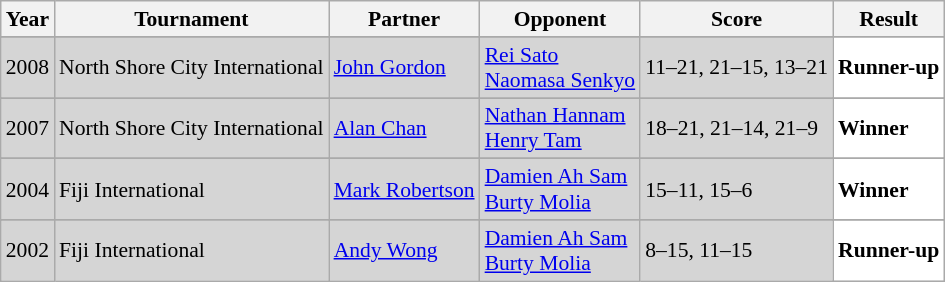<table class="sortable wikitable" style="font-size: 90%;">
<tr>
<th>Year</th>
<th>Tournament</th>
<th>Partner</th>
<th>Opponent</th>
<th>Score</th>
<th>Result</th>
</tr>
<tr>
</tr>
<tr style="background:#D5D5D5">
<td align="center">2008</td>
<td align="left">North Shore City International</td>
<td align="left"> <a href='#'>John Gordon</a></td>
<td align="left"> <a href='#'>Rei Sato</a> <br>  <a href='#'>Naomasa Senkyo</a></td>
<td align="left">11–21, 21–15, 13–21</td>
<td style="text-align:left; background:white"> <strong>Runner-up</strong></td>
</tr>
<tr>
</tr>
<tr style="background:#D5D5D5">
<td align="center">2007</td>
<td align="left">North Shore City International</td>
<td align="left"> <a href='#'>Alan Chan</a></td>
<td align="left"> <a href='#'>Nathan Hannam</a> <br>  <a href='#'>Henry Tam</a></td>
<td align="left">18–21, 21–14, 21–9</td>
<td style="text-align:left; background:white"> <strong>Winner</strong></td>
</tr>
<tr>
</tr>
<tr style="background:#D5D5D5">
<td align="center">2004</td>
<td align="left">Fiji International</td>
<td align="left"> <a href='#'>Mark Robertson</a></td>
<td align="left"> <a href='#'>Damien Ah Sam</a> <br>  <a href='#'>Burty Molia</a></td>
<td align="left">15–11, 15–6</td>
<td style="text-align:left; background:white"> <strong>Winner</strong></td>
</tr>
<tr>
</tr>
<tr style="background:#D5D5D5">
<td align="center">2002</td>
<td align="left">Fiji International</td>
<td align="left"> <a href='#'>Andy Wong</a></td>
<td align="left"> <a href='#'>Damien Ah Sam</a> <br>  <a href='#'>Burty Molia</a></td>
<td align="left">8–15, 11–15</td>
<td style="text-align:left; background:white"> <strong>Runner-up</strong></td>
</tr>
</table>
